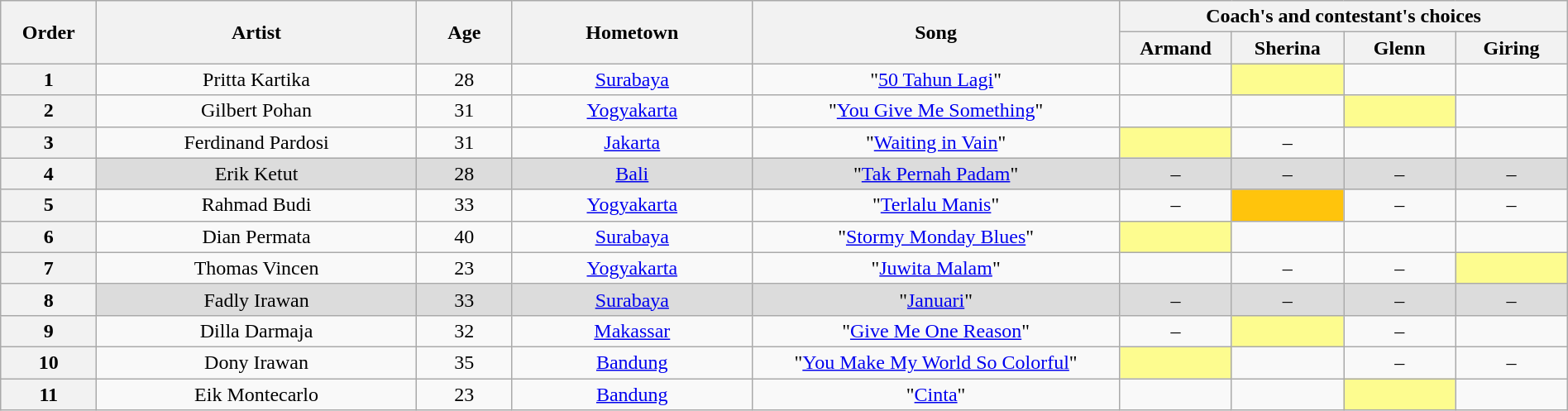<table class="wikitable" style="text-align:center; width:100%;">
<tr>
<th scope="col" rowspan="2" style="width:06%;">Order</th>
<th scope="col" rowspan="2" style="width:20%;">Artist</th>
<th scope="col" rowspan="2" style="width:06%;">Age</th>
<th scope="col" rowspan="2" style="width:15%;">Hometown</th>
<th scope="col" rowspan="2" style="width:23%;">Song</th>
<th scope="col" colspan="4" style="width:28%;">Coach's and contestant's choices</th>
</tr>
<tr>
<th style="width:07%;">Armand</th>
<th style="width:07%;">Sherina</th>
<th style="width:07%;">Glenn</th>
<th style="width:07%;">Giring</th>
</tr>
<tr>
<th>1</th>
<td>Pritta Kartika</td>
<td>28</td>
<td><a href='#'>Surabaya</a></td>
<td>"<a href='#'>50 Tahun Lagi</a>"</td>
<td><strong></strong></td>
<td style="background:#fdfc8f;"><strong></strong></td>
<td><strong></strong></td>
<td><strong></strong></td>
</tr>
<tr>
<th>2</th>
<td>Gilbert Pohan</td>
<td>31</td>
<td><a href='#'>Yogyakarta</a></td>
<td>"<a href='#'>You Give Me Something</a>"</td>
<td><strong></strong></td>
<td><strong></strong></td>
<td style="background:#fdfc8f;"><strong></strong></td>
<td><strong></strong></td>
</tr>
<tr>
<th>3</th>
<td>Ferdinand Pardosi</td>
<td>31</td>
<td><a href='#'>Jakarta</a></td>
<td>"<a href='#'>Waiting in Vain</a>"</td>
<td style="background:#fdfc8f;"><strong></strong></td>
<td style="text-align:center;">–</td>
<td><strong></strong></td>
<td><strong></strong></td>
</tr>
<tr>
<th>4</th>
<td style="background:#DCDCDC;">Erik Ketut</td>
<td style="background:#DCDCDC;">28</td>
<td style="background:#DCDCDC;"><a href='#'>Bali</a></td>
<td style="background:#DCDCDC;">"<a href='#'>Tak Pernah Padam</a>"</td>
<td style="background:#DCDCDC;">–</td>
<td style="background:#DCDCDC;">–</td>
<td style="background:#DCDCDC;">–</td>
<td style="background:#DCDCDC;">–</td>
</tr>
<tr>
<th>5</th>
<td>Rahmad Budi</td>
<td>33</td>
<td><a href='#'>Yogyakarta</a></td>
<td>"<a href='#'>Terlalu Manis</a>"</td>
<td style="text-align:center;">–</td>
<td style="background:#FFC40C;"><strong></strong></td>
<td style="text-align:center;">–</td>
<td style="text-align:center;">–</td>
</tr>
<tr>
<th>6</th>
<td>Dian Permata</td>
<td>40</td>
<td><a href='#'>Surabaya</a></td>
<td>"<a href='#'>Stormy Monday Blues</a>"</td>
<td style="background:#fdfc8f;"><strong></strong></td>
<td><strong></strong></td>
<td><strong></strong></td>
<td><strong></strong></td>
</tr>
<tr>
<th>7</th>
<td>Thomas Vincen</td>
<td>23</td>
<td><a href='#'>Yogyakarta</a></td>
<td>"<a href='#'>Juwita Malam</a>"</td>
<td><strong></strong></td>
<td style="text-align:center;">–</td>
<td style="text-align:center;">–</td>
<td style="background:#fdfc8f;"><strong></strong></td>
</tr>
<tr>
<th>8</th>
<td style="background:#DCDCDC;">Fadly Irawan</td>
<td style="background:#DCDCDC;">33</td>
<td style="background:#DCDCDC;"><a href='#'>Surabaya</a></td>
<td style="background:#DCDCDC;">"<a href='#'>Januari</a>"</td>
<td style="background:#DCDCDC;">–</td>
<td style="background:#DCDCDC;">–</td>
<td style="background:#DCDCDC;">–</td>
<td style="background:#DCDCDC;">–</td>
</tr>
<tr>
<th>9</th>
<td>Dilla Darmaja</td>
<td>32</td>
<td><a href='#'>Makassar</a></td>
<td>"<a href='#'>Give Me One Reason</a>"</td>
<td style="text-align:center;">–</td>
<td style="background:#fdfc8f;"><strong></strong></td>
<td style="text-align:center;">–</td>
<td><strong></strong></td>
</tr>
<tr>
<th>10</th>
<td>Dony Irawan</td>
<td>35</td>
<td><a href='#'>Bandung</a></td>
<td>"<a href='#'>You Make My World So Colorful</a>"</td>
<td style="background:#fdfc8f;"><strong></strong></td>
<td><strong></strong></td>
<td style="text-align:center;">–</td>
<td style="text-align:center;">–</td>
</tr>
<tr>
<th>11</th>
<td>Eik Montecarlo</td>
<td>23</td>
<td><a href='#'>Bandung</a></td>
<td>"<a href='#'>Cinta</a>"</td>
<td><strong></strong></td>
<td><strong></strong></td>
<td style="background:#fdfc8f;"><strong></strong></td>
<td><strong></strong></td>
</tr>
</table>
